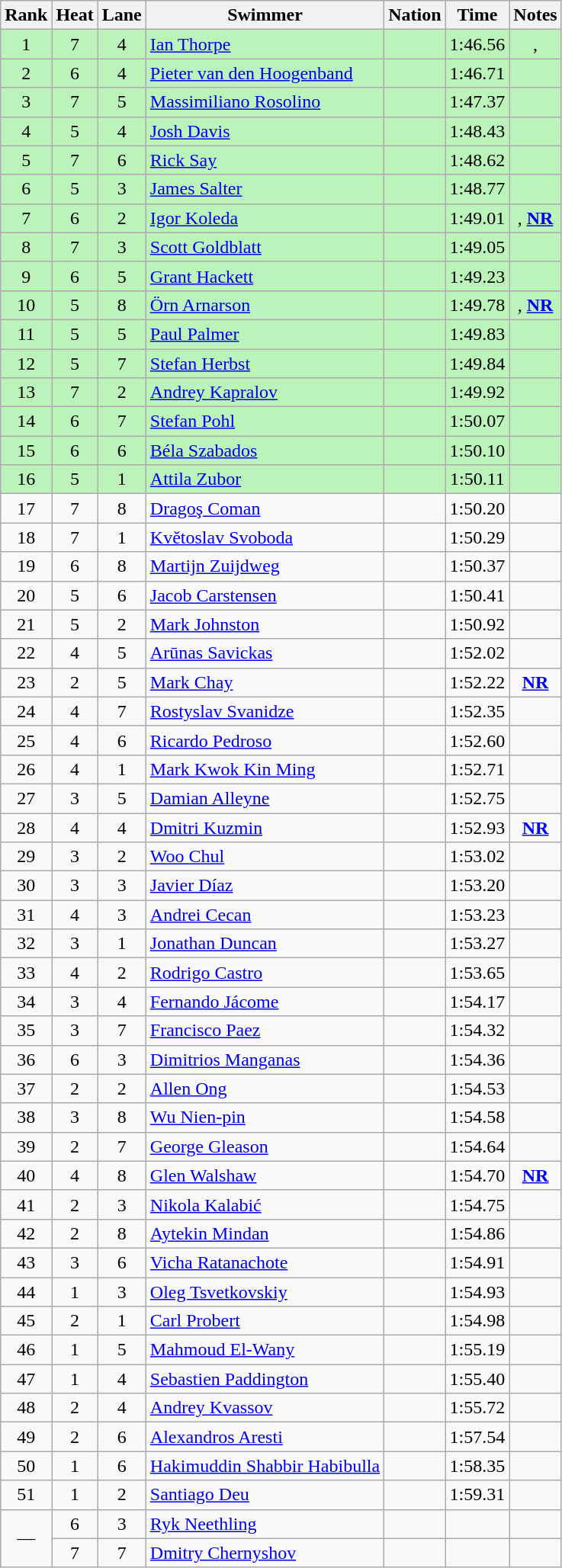<table class="wikitable sortable" style="text-align:center">
<tr>
<th>Rank</th>
<th>Heat</th>
<th>Lane</th>
<th>Swimmer</th>
<th>Nation</th>
<th>Time</th>
<th>Notes</th>
</tr>
<tr bgcolor=#bbf3bb>
<td>1</td>
<td>7</td>
<td>4</td>
<td align=left><a href='#'>Ian Thorpe</a></td>
<td align=left></td>
<td>1:46.56</td>
<td>, </td>
</tr>
<tr bgcolor=#bbf3bb>
<td>2</td>
<td>6</td>
<td>4</td>
<td align=left><a href='#'>Pieter van den Hoogenband</a></td>
<td align=left></td>
<td>1:46.71</td>
<td></td>
</tr>
<tr bgcolor=#bbf3bb>
<td>3</td>
<td>7</td>
<td>5</td>
<td align=left><a href='#'>Massimiliano Rosolino</a></td>
<td align=left></td>
<td>1:47.37</td>
<td></td>
</tr>
<tr bgcolor=#bbf3bb>
<td>4</td>
<td>5</td>
<td>4</td>
<td align=left><a href='#'>Josh Davis</a></td>
<td align=left></td>
<td>1:48.43</td>
<td></td>
</tr>
<tr bgcolor=#bbf3bb>
<td>5</td>
<td>7</td>
<td>6</td>
<td align=left><a href='#'>Rick Say</a></td>
<td align=left></td>
<td>1:48.62</td>
<td></td>
</tr>
<tr bgcolor=#bbf3bb>
<td>6</td>
<td>5</td>
<td>3</td>
<td align=left><a href='#'>James Salter</a></td>
<td align=left></td>
<td>1:48.77</td>
<td></td>
</tr>
<tr bgcolor=#bbf3bb>
<td>7</td>
<td>6</td>
<td>2</td>
<td align=left><a href='#'>Igor Koleda</a></td>
<td align=left></td>
<td>1:49.01</td>
<td>, <strong><a href='#'>NR</a></strong></td>
</tr>
<tr bgcolor=#bbf3bb>
<td>8</td>
<td>7</td>
<td>3</td>
<td align=left><a href='#'>Scott Goldblatt</a></td>
<td align=left></td>
<td>1:49.05</td>
<td></td>
</tr>
<tr bgcolor=#bbf3bb>
<td>9</td>
<td>6</td>
<td>5</td>
<td align=left><a href='#'>Grant Hackett</a></td>
<td align=left></td>
<td>1:49.23</td>
<td></td>
</tr>
<tr bgcolor=#bbf3bb>
<td>10</td>
<td>5</td>
<td>8</td>
<td align=left><a href='#'>Örn Arnarson</a></td>
<td align=left></td>
<td>1:49.78</td>
<td>, <strong><a href='#'>NR</a></strong></td>
</tr>
<tr bgcolor=#bbf3bb>
<td>11</td>
<td>5</td>
<td>5</td>
<td align=left><a href='#'>Paul Palmer</a></td>
<td align=left></td>
<td>1:49.83</td>
<td></td>
</tr>
<tr bgcolor=#bbf3bb>
<td>12</td>
<td>5</td>
<td>7</td>
<td align=left><a href='#'>Stefan Herbst</a></td>
<td align=left></td>
<td>1:49.84</td>
<td></td>
</tr>
<tr bgcolor=#bbf3bb>
<td>13</td>
<td>7</td>
<td>2</td>
<td align=left><a href='#'>Andrey Kapralov</a></td>
<td align=left></td>
<td>1:49.92</td>
<td></td>
</tr>
<tr bgcolor=#bbf3bb>
<td>14</td>
<td>6</td>
<td>7</td>
<td align=left><a href='#'>Stefan Pohl</a></td>
<td align=left></td>
<td>1:50.07</td>
<td></td>
</tr>
<tr bgcolor=#bbf3bb>
<td>15</td>
<td>6</td>
<td>6</td>
<td align=left><a href='#'>Béla Szabados</a></td>
<td align=left></td>
<td>1:50.10</td>
<td></td>
</tr>
<tr bgcolor=#bbf3bb>
<td>16</td>
<td>5</td>
<td>1</td>
<td align=left><a href='#'>Attila Zubor</a></td>
<td align=left></td>
<td>1:50.11</td>
<td></td>
</tr>
<tr>
<td>17</td>
<td>7</td>
<td>8</td>
<td align=left><a href='#'>Dragoş Coman</a></td>
<td align=left></td>
<td>1:50.20</td>
<td></td>
</tr>
<tr>
<td>18</td>
<td>7</td>
<td>1</td>
<td align=left><a href='#'>Květoslav Svoboda</a></td>
<td align=left></td>
<td>1:50.29</td>
<td></td>
</tr>
<tr>
<td>19</td>
<td>6</td>
<td>8</td>
<td align=left><a href='#'>Martijn Zuijdweg</a></td>
<td align=left></td>
<td>1:50.37</td>
<td></td>
</tr>
<tr>
<td>20</td>
<td>5</td>
<td>6</td>
<td align=left><a href='#'>Jacob Carstensen</a></td>
<td align=left></td>
<td>1:50.41</td>
<td></td>
</tr>
<tr>
<td>21</td>
<td>5</td>
<td>2</td>
<td align=left><a href='#'>Mark Johnston</a></td>
<td align=left></td>
<td>1:50.92</td>
<td></td>
</tr>
<tr>
<td>22</td>
<td>4</td>
<td>5</td>
<td align=left><a href='#'>Arūnas Savickas</a></td>
<td align=left></td>
<td>1:52.02</td>
<td></td>
</tr>
<tr>
<td>23</td>
<td>2</td>
<td>5</td>
<td align=left><a href='#'>Mark Chay</a></td>
<td align=left></td>
<td>1:52.22</td>
<td><strong><a href='#'>NR</a></strong></td>
</tr>
<tr>
<td>24</td>
<td>4</td>
<td>7</td>
<td align=left><a href='#'>Rostyslav Svanidze</a></td>
<td align=left></td>
<td>1:52.35</td>
<td></td>
</tr>
<tr>
<td>25</td>
<td>4</td>
<td>6</td>
<td align=left><a href='#'>Ricardo Pedroso</a></td>
<td align=left></td>
<td>1:52.60</td>
<td></td>
</tr>
<tr>
<td>26</td>
<td>4</td>
<td>1</td>
<td align=left><a href='#'>Mark Kwok Kin Ming</a></td>
<td align=left></td>
<td>1:52.71</td>
<td></td>
</tr>
<tr>
<td>27</td>
<td>3</td>
<td>5</td>
<td align=left><a href='#'>Damian Alleyne</a></td>
<td align=left></td>
<td>1:52.75</td>
<td></td>
</tr>
<tr>
<td>28</td>
<td>4</td>
<td>4</td>
<td align=left><a href='#'>Dmitri Kuzmin</a></td>
<td align=left></td>
<td>1:52.93</td>
<td><strong><a href='#'>NR</a></strong></td>
</tr>
<tr>
<td>29</td>
<td>3</td>
<td>2</td>
<td align=left><a href='#'>Woo Chul</a></td>
<td align=left></td>
<td>1:53.02</td>
<td></td>
</tr>
<tr>
<td>30</td>
<td>3</td>
<td>3</td>
<td align=left><a href='#'>Javier Díaz</a></td>
<td align=left></td>
<td>1:53.20</td>
<td></td>
</tr>
<tr>
<td>31</td>
<td>4</td>
<td>3</td>
<td align=left><a href='#'>Andrei Cecan</a></td>
<td align=left></td>
<td>1:53.23</td>
<td></td>
</tr>
<tr>
<td>32</td>
<td>3</td>
<td>1</td>
<td align=left><a href='#'>Jonathan Duncan</a></td>
<td align=left></td>
<td>1:53.27</td>
<td></td>
</tr>
<tr>
<td>33</td>
<td>4</td>
<td>2</td>
<td align=left><a href='#'>Rodrigo Castro</a></td>
<td align=left></td>
<td>1:53.65</td>
<td></td>
</tr>
<tr>
<td>34</td>
<td>3</td>
<td>4</td>
<td align=left><a href='#'>Fernando Jácome</a></td>
<td align=left></td>
<td>1:54.17</td>
<td></td>
</tr>
<tr>
<td>35</td>
<td>3</td>
<td>7</td>
<td align=left><a href='#'>Francisco Paez</a></td>
<td align=left></td>
<td>1:54.32</td>
<td></td>
</tr>
<tr>
<td>36</td>
<td>6</td>
<td>3</td>
<td align=left><a href='#'>Dimitrios Manganas</a></td>
<td align=left></td>
<td>1:54.36</td>
<td></td>
</tr>
<tr>
<td>37</td>
<td>2</td>
<td>2</td>
<td align=left><a href='#'>Allen Ong</a></td>
<td align=left></td>
<td>1:54.53</td>
<td></td>
</tr>
<tr>
<td>38</td>
<td>3</td>
<td>8</td>
<td align=left><a href='#'>Wu Nien-pin</a></td>
<td align=left></td>
<td>1:54.58</td>
<td></td>
</tr>
<tr>
<td>39</td>
<td>2</td>
<td>7</td>
<td align=left><a href='#'>George Gleason</a></td>
<td align=left></td>
<td>1:54.64</td>
<td></td>
</tr>
<tr>
<td>40</td>
<td>4</td>
<td>8</td>
<td align=left><a href='#'>Glen Walshaw</a></td>
<td align=left></td>
<td>1:54.70</td>
<td><strong><a href='#'>NR</a></strong></td>
</tr>
<tr>
<td>41</td>
<td>2</td>
<td>3</td>
<td align=left><a href='#'>Nikola Kalabić</a></td>
<td align=left></td>
<td>1:54.75</td>
<td></td>
</tr>
<tr>
<td>42</td>
<td>2</td>
<td>8</td>
<td align=left><a href='#'>Aytekin Mindan</a></td>
<td align=left></td>
<td>1:54.86</td>
<td></td>
</tr>
<tr>
<td>43</td>
<td>3</td>
<td>6</td>
<td align=left><a href='#'>Vicha Ratanachote</a></td>
<td align=left></td>
<td>1:54.91</td>
<td></td>
</tr>
<tr>
<td>44</td>
<td>1</td>
<td>3</td>
<td align=left><a href='#'>Oleg Tsvetkovskiy</a></td>
<td align=left></td>
<td>1:54.93</td>
<td></td>
</tr>
<tr>
<td>45</td>
<td>2</td>
<td>1</td>
<td align=left><a href='#'>Carl Probert</a></td>
<td align=left></td>
<td>1:54.98</td>
<td></td>
</tr>
<tr>
<td>46</td>
<td>1</td>
<td>5</td>
<td align=left><a href='#'>Mahmoud El-Wany</a></td>
<td align=left></td>
<td>1:55.19</td>
<td></td>
</tr>
<tr>
<td>47</td>
<td>1</td>
<td>4</td>
<td align=left><a href='#'>Sebastien Paddington</a></td>
<td align=left></td>
<td>1:55.40</td>
<td></td>
</tr>
<tr>
<td>48</td>
<td>2</td>
<td>4</td>
<td align=left><a href='#'>Andrey Kvassov</a></td>
<td align=left></td>
<td>1:55.72</td>
<td></td>
</tr>
<tr>
<td>49</td>
<td>2</td>
<td>6</td>
<td align=left><a href='#'>Alexandros Aresti</a></td>
<td align=left></td>
<td>1:57.54</td>
<td></td>
</tr>
<tr>
<td>50</td>
<td>1</td>
<td>6</td>
<td align=left><a href='#'>Hakimuddin Shabbir Habibulla</a></td>
<td align=left></td>
<td>1:58.35</td>
<td></td>
</tr>
<tr>
<td>51</td>
<td>1</td>
<td>2</td>
<td align=left><a href='#'>Santiago Deu</a></td>
<td align=left></td>
<td>1:59.31</td>
<td></td>
</tr>
<tr>
<td rowspan=2 data-sort-value=52>—</td>
<td>6</td>
<td>3</td>
<td align=left><a href='#'>Ryk Neethling</a></td>
<td align=left></td>
<td></td>
<td></td>
</tr>
<tr>
<td>7</td>
<td>7</td>
<td align=left><a href='#'>Dmitry Chernyshov</a></td>
<td align=left></td>
<td></td>
<td></td>
</tr>
</table>
